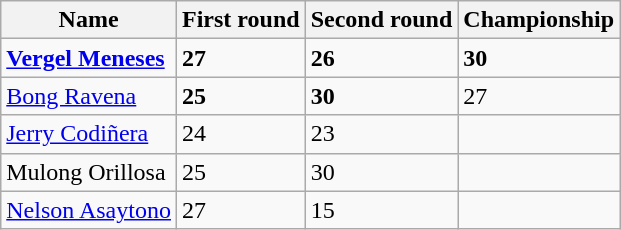<table class=wikitable>
<tr>
<th>Name</th>
<th>First round</th>
<th>Second round</th>
<th>Championship</th>
</tr>
<tr>
<td><strong><a href='#'>Vergel Meneses</a></strong></td>
<td><strong>27</strong></td>
<td><strong>26</strong></td>
<td><strong>30</strong></td>
</tr>
<tr>
<td><a href='#'>Bong Ravena</a></td>
<td><strong>25</strong></td>
<td><strong>30</strong></td>
<td>27</td>
</tr>
<tr>
<td><a href='#'>Jerry Codiñera</a></td>
<td>24</td>
<td>23</td>
<td></td>
</tr>
<tr>
<td>Mulong Orillosa</td>
<td>25</td>
<td>30</td>
<td></td>
</tr>
<tr>
<td><a href='#'>Nelson Asaytono</a></td>
<td>27</td>
<td>15</td>
<td></td>
</tr>
</table>
